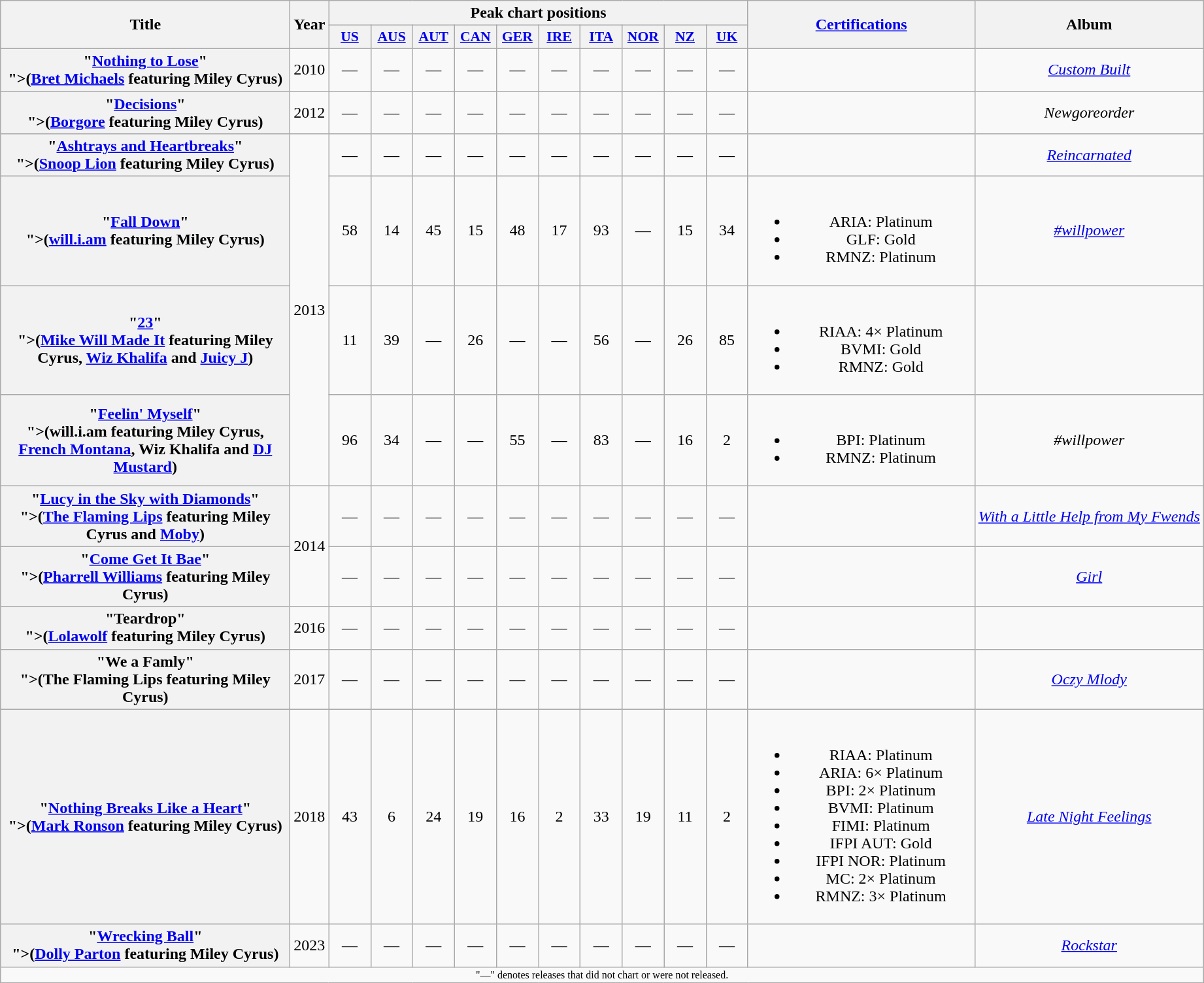<table class="wikitable plainrowheaders" style="text-align:center;">
<tr>
<th scope="col" rowspan="2" style="width:18em;">Title</th>
<th scope="col" rowspan="2">Year</th>
<th scope="col" colspan="10">Peak chart positions</th>
<th scope="col" rowspan="2" style="width:14em;"><a href='#'>Certifications</a></th>
<th scope="col" rowspan="2">Album</th>
</tr>
<tr>
<th scope="col" style="width:2.5em;font-size:90%;"><a href='#'>US</a><br></th>
<th scope="col" style="width:2.5em;font-size:90%;"><a href='#'>AUS</a><br></th>
<th scope="col" style="width:2.5em;font-size:90%;"><a href='#'>AUT</a><br></th>
<th scope="col" style="width:2.5em;font-size:90%;"><a href='#'>CAN</a><br></th>
<th scope="col" style="width:2.5em;font-size:90%;"><a href='#'>GER</a><br></th>
<th scope="col" style="width:2.5em;font-size:90%;"><a href='#'>IRE</a><br></th>
<th scope="col" style="width:2.5em;font-size:90%;"><a href='#'>ITA</a><br></th>
<th scope="col" style="width:2.5em;font-size:90%;"><a href='#'>NOR</a><br></th>
<th scope="col" style="width:2.5em;font-size:90%;"><a href='#'>NZ</a><br></th>
<th scope="col" style="width:2.5em;font-size:90%;"><a href='#'>UK</a><br></th>
</tr>
<tr>
<th scope="row">"<a href='#'>Nothing to Lose</a>"<br><span>">(<a href='#'>Bret Michaels</a> featuring Miley Cyrus)</span></th>
<td>2010</td>
<td>—</td>
<td>—</td>
<td>—</td>
<td>—</td>
<td>—</td>
<td>—</td>
<td>—</td>
<td>—</td>
<td>—</td>
<td>—</td>
<td></td>
<td><em><a href='#'>Custom Built</a></em></td>
</tr>
<tr>
<th scope="row">"<a href='#'>Decisions</a>"<br><span>">(<a href='#'>Borgore</a> featuring Miley Cyrus)</span></th>
<td>2012</td>
<td>—</td>
<td>—</td>
<td>—</td>
<td>—</td>
<td>—</td>
<td>—</td>
<td>—</td>
<td>—</td>
<td>—</td>
<td>—</td>
<td></td>
<td><em>Newgoreorder</em></td>
</tr>
<tr>
<th scope="row">"<a href='#'>Ashtrays and Heartbreaks</a>"<br><span>">(<a href='#'>Snoop Lion</a> featuring Miley Cyrus)</span></th>
<td rowspan="4">2013</td>
<td>—</td>
<td>—</td>
<td>—</td>
<td>—</td>
<td>—</td>
<td>—</td>
<td>—</td>
<td>—</td>
<td>—</td>
<td>—</td>
<td></td>
<td><em><a href='#'>Reincarnated</a></em></td>
</tr>
<tr>
<th scope="row">"<a href='#'>Fall Down</a>"<br><span>">(<a href='#'>will.i.am</a> featuring Miley Cyrus)</span></th>
<td>58</td>
<td>14</td>
<td>45</td>
<td>15</td>
<td>48</td>
<td>17</td>
<td>93</td>
<td>—</td>
<td>15</td>
<td>34</td>
<td><br><ul><li>ARIA: Platinum</li><li>GLF: Gold</li><li>RMNZ: Platinum</li></ul></td>
<td><em><a href='#'>#willpower</a></em></td>
</tr>
<tr>
<th scope="row">"<a href='#'>23</a>"<br><span>">(<a href='#'>Mike Will Made It</a> featuring Miley Cyrus, <a href='#'>Wiz Khalifa</a> and <a href='#'>Juicy J</a>)</span></th>
<td>11</td>
<td>39</td>
<td>—</td>
<td>26</td>
<td>—</td>
<td>—</td>
<td>56</td>
<td>—</td>
<td>26</td>
<td>85</td>
<td><br><ul><li>RIAA: 4× Platinum</li><li>BVMI: Gold</li><li>RMNZ: Gold</li></ul></td>
<td></td>
</tr>
<tr>
<th scope="row">"<a href='#'>Feelin' Myself</a>"<br><span>">(will.i.am featuring Miley Cyrus, <a href='#'>French Montana</a>, Wiz Khalifa and <a href='#'>DJ Mustard</a>)</span></th>
<td>96</td>
<td>34</td>
<td>—</td>
<td>—</td>
<td>55</td>
<td>—</td>
<td>83</td>
<td>—</td>
<td>16</td>
<td>2</td>
<td><br><ul><li>BPI: Platinum</li><li>RMNZ: Platinum</li></ul></td>
<td><em>#willpower</em></td>
</tr>
<tr>
<th scope="row">"<a href='#'>Lucy in the Sky with Diamonds</a>"<br><span>">(<a href='#'>The Flaming Lips</a> featuring Miley Cyrus and <a href='#'>Moby</a>)</span></th>
<td rowspan="2">2014</td>
<td>—</td>
<td>—</td>
<td>—</td>
<td>—</td>
<td>—</td>
<td>—</td>
<td>—</td>
<td>—</td>
<td>—</td>
<td>—</td>
<td></td>
<td><em><a href='#'>With a Little Help from My Fwends</a></em></td>
</tr>
<tr>
<th scope="row">"<a href='#'>Come Get It Bae</a>"<br><span>">(<a href='#'>Pharrell Williams</a> featuring Miley Cyrus)</span></th>
<td>—</td>
<td>—</td>
<td>—</td>
<td>—</td>
<td>—</td>
<td>—</td>
<td>—</td>
<td>—</td>
<td>—</td>
<td>—</td>
<td></td>
<td><em><a href='#'>Girl</a></em></td>
</tr>
<tr>
<th scope="row">"Teardrop"<br><span>">(<a href='#'>Lolawolf</a> featuring Miley Cyrus)</span></th>
<td>2016</td>
<td>—</td>
<td>—</td>
<td>—</td>
<td>—</td>
<td>—</td>
<td>—</td>
<td>—</td>
<td>—</td>
<td>—</td>
<td>—</td>
<td></td>
<td></td>
</tr>
<tr>
<th scope="row">"We a Famly"<br><span>">(The Flaming Lips featuring Miley Cyrus)</span></th>
<td>2017</td>
<td>—</td>
<td>—</td>
<td>—</td>
<td>—</td>
<td>—</td>
<td>—</td>
<td>—</td>
<td>—</td>
<td>—</td>
<td>—</td>
<td></td>
<td><em><a href='#'>Oczy Mlody</a></em></td>
</tr>
<tr>
<th scope="row">"<a href='#'>Nothing Breaks Like a Heart</a>"<br><span>">(<a href='#'>Mark Ronson</a> featuring Miley Cyrus)</span></th>
<td>2018</td>
<td>43</td>
<td>6</td>
<td>24</td>
<td>19</td>
<td>16</td>
<td>2</td>
<td>33</td>
<td>19</td>
<td>11</td>
<td>2</td>
<td><br><ul><li>RIAA: Platinum</li><li>ARIA: 6× Platinum</li><li>BPI: 2× Platinum</li><li>BVMI: Platinum</li><li>FIMI: Platinum</li><li>IFPI AUT: Gold</li><li>IFPI NOR: Platinum</li><li>MC: 2× Platinum</li><li>RMNZ: 3× Platinum</li></ul></td>
<td><em><a href='#'>Late Night Feelings</a></em></td>
</tr>
<tr>
<th scope="row">"<a href='#'>Wrecking Ball</a>"<br><span>">(<a href='#'>Dolly Parton</a> featuring Miley Cyrus)</span></th>
<td>2023</td>
<td>—</td>
<td>—</td>
<td>—</td>
<td>—</td>
<td>—</td>
<td>—</td>
<td>—</td>
<td>—</td>
<td>—</td>
<td>—</td>
<td></td>
<td><em><a href='#'>Rockstar</a></em></td>
</tr>
<tr>
<td colspan="21" style="text-align:center; font-size:8pt;">"—" denotes releases that did not chart or were not released.</td>
</tr>
</table>
